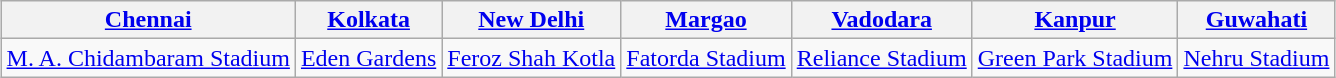<table class="wikitable" style="margin:1em auto; text-align:center;">
<tr>
<th><a href='#'>Chennai</a></th>
<th><a href='#'>Kolkata</a></th>
<th><a href='#'>New Delhi</a></th>
<th><a href='#'>Margao</a></th>
<th><a href='#'>Vadodara</a></th>
<th><a href='#'>Kanpur</a></th>
<th><a href='#'>Guwahati</a></th>
</tr>
<tr>
<td><a href='#'>M. A. Chidambaram Stadium</a></td>
<td><a href='#'>Eden Gardens</a></td>
<td><a href='#'>Feroz Shah Kotla</a></td>
<td><a href='#'>Fatorda Stadium</a></td>
<td><a href='#'>Reliance Stadium</a></td>
<td><a href='#'>Green Park Stadium</a></td>
<td><a href='#'>Nehru Stadium</a></td>
</tr>
</table>
